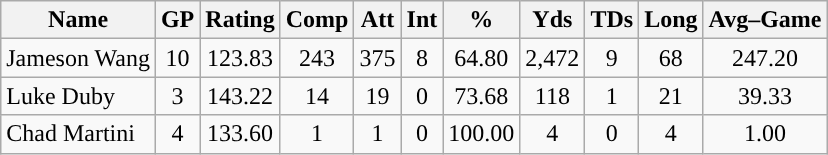<table class="wikitable">
<tr>
<th>Name</th>
<th>GP</th>
<th>Rating</th>
<th>Comp</th>
<th>Att</th>
<th>Int</th>
<th>%</th>
<th>Yds</th>
<th>TDs</th>
<th>Long</th>
<th>Avg–Game</th>
</tr>
<tr>
<td>Jameson Wang</td>
<td align=center>10</td>
<td align=center>123.83</td>
<td align=center>243</td>
<td align=center>375</td>
<td align=center>8</td>
<td align=center>64.80</td>
<td align=center>2,472</td>
<td align=center>9</td>
<td align=center>68</td>
<td align=center>247.20</td>
</tr>
<tr>
<td>Luke Duby</td>
<td align=center>3</td>
<td align=center>143.22</td>
<td align=center>14</td>
<td align=center>19</td>
<td align=center>0</td>
<td align=center>73.68</td>
<td align=center>118</td>
<td align=center>1</td>
<td align=center>21</td>
<td align=center>39.33</td>
</tr>
<tr>
<td>Chad Martini</td>
<td align=center>4</td>
<td align=center>133.60</td>
<td align=center>1</td>
<td align=center>1</td>
<td align=center>0</td>
<td align=center>100.00</td>
<td align=center>4</td>
<td align=center>0</td>
<td align=center>4</td>
<td align=center>1.00</td>
</tr>
</table>
